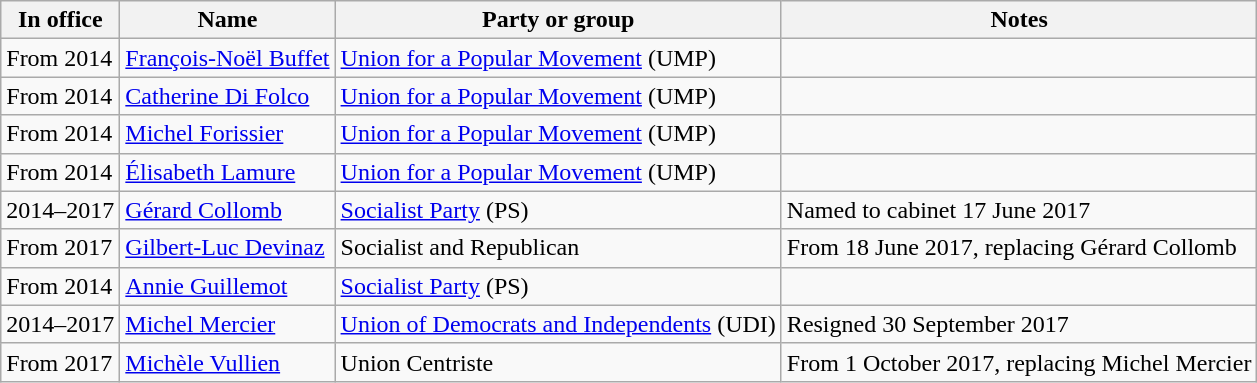<table class="wikitable sortable">
<tr>
<th>In office</th>
<th>Name</th>
<th>Party or group</th>
<th>Notes</th>
</tr>
<tr>
<td>From 2014</td>
<td><a href='#'>François-Noël Buffet</a></td>
<td><a href='#'>Union for a Popular Movement</a> (UMP)</td>
<td></td>
</tr>
<tr>
<td>From 2014</td>
<td><a href='#'>Catherine Di Folco</a></td>
<td><a href='#'>Union for a Popular Movement</a> (UMP)</td>
<td></td>
</tr>
<tr>
<td>From 2014</td>
<td><a href='#'>Michel Forissier</a></td>
<td><a href='#'>Union for a Popular Movement</a> (UMP)</td>
<td></td>
</tr>
<tr>
<td>From 2014</td>
<td><a href='#'>Élisabeth Lamure</a></td>
<td><a href='#'>Union for a Popular Movement</a> (UMP)</td>
<td></td>
</tr>
<tr>
<td>2014–2017</td>
<td><a href='#'>Gérard Collomb</a></td>
<td><a href='#'>Socialist Party</a> (PS)</td>
<td>Named to cabinet 17 June 2017</td>
</tr>
<tr>
<td>From 2017</td>
<td><a href='#'>Gilbert-Luc Devinaz</a></td>
<td>Socialist and Republican</td>
<td>From 18 June 2017, replacing Gérard Collomb</td>
</tr>
<tr>
<td>From 2014</td>
<td><a href='#'>Annie Guillemot</a></td>
<td><a href='#'>Socialist Party</a> (PS)</td>
<td></td>
</tr>
<tr>
<td>2014–2017</td>
<td><a href='#'>Michel Mercier</a></td>
<td><a href='#'>Union of Democrats and Independents</a> (UDI)</td>
<td>Resigned 30 September 2017</td>
</tr>
<tr>
<td>From 2017</td>
<td><a href='#'>Michèle Vullien</a></td>
<td>Union Centriste</td>
<td>From 1 October 2017, replacing Michel Mercier</td>
</tr>
</table>
